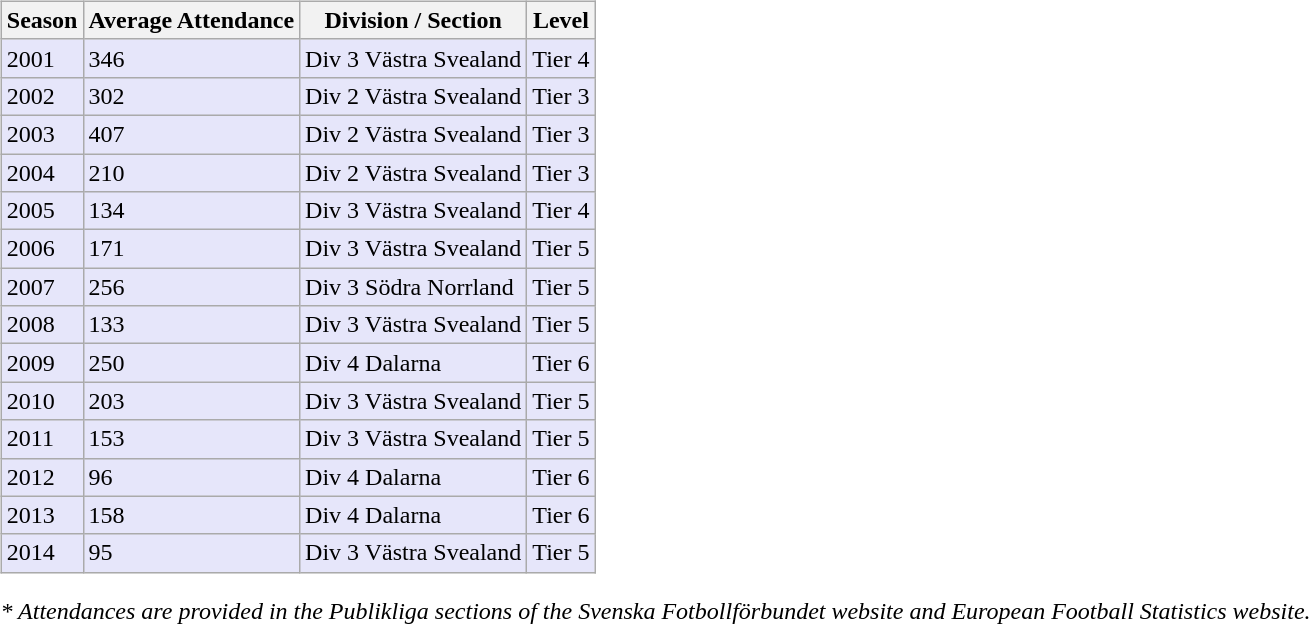<table>
<tr>
<td valign="top" width=0%><br><table class="wikitable">
<tr style="background:#f0f6fa;">
<th><strong>Season</strong></th>
<th><strong>Average Attendance</strong></th>
<th><strong>Division / Section</strong></th>
<th><strong>Level</strong></th>
</tr>
<tr>
<td style="background:#E6E6FA;">2001</td>
<td style="background:#E6E6FA;">346</td>
<td style="background:#E6E6FA;">Div 3 Västra Svealand</td>
<td style="background:#E6E6FA;">Tier 4</td>
</tr>
<tr>
<td style="background:#E6E6FA;">2002</td>
<td style="background:#E6E6FA;">302</td>
<td style="background:#E6E6FA;">Div 2 Västra Svealand</td>
<td style="background:#E6E6FA;">Tier 3</td>
</tr>
<tr>
<td style="background:#E6E6FA;">2003</td>
<td style="background:#E6E6FA;">407</td>
<td style="background:#E6E6FA;">Div 2 Västra Svealand</td>
<td style="background:#E6E6FA;">Tier 3</td>
</tr>
<tr>
<td style="background:#E6E6FA;">2004</td>
<td style="background:#E6E6FA;">210</td>
<td style="background:#E6E6FA;">Div 2 Västra Svealand</td>
<td style="background:#E6E6FA;">Tier 3</td>
</tr>
<tr>
<td style="background:#E6E6FA;">2005</td>
<td style="background:#E6E6FA;">134</td>
<td style="background:#E6E6FA;">Div 3 Västra Svealand</td>
<td style="background:#E6E6FA;">Tier 4</td>
</tr>
<tr>
<td style="background:#E6E6FA;">2006</td>
<td style="background:#E6E6FA;">171</td>
<td style="background:#E6E6FA;">Div 3 Västra Svealand</td>
<td style="background:#E6E6FA;">Tier 5</td>
</tr>
<tr>
<td style="background:#E6E6FA;">2007</td>
<td style="background:#E6E6FA;">256</td>
<td style="background:#E6E6FA;">Div 3 Södra Norrland</td>
<td style="background:#E6E6FA;">Tier 5</td>
</tr>
<tr>
<td style="background:#E6E6FA;">2008</td>
<td style="background:#E6E6FA;">133</td>
<td style="background:#E6E6FA;">Div 3 Västra Svealand</td>
<td style="background:#E6E6FA;">Tier 5</td>
</tr>
<tr>
<td style="background:#E6E6FA;">2009</td>
<td style="background:#E6E6FA;">250</td>
<td style="background:#E6E6FA;">Div 4 Dalarna</td>
<td style="background:#E6E6FA;">Tier 6</td>
</tr>
<tr>
<td style="background:#E6E6FA;">2010</td>
<td style="background:#E6E6FA;">203</td>
<td style="background:#E6E6FA;">Div 3 Västra Svealand</td>
<td style="background:#E6E6FA;">Tier 5</td>
</tr>
<tr>
<td style="background:#E6E6FA;">2011</td>
<td style="background:#E6E6FA;">153</td>
<td style="background:#E6E6FA;">Div 3 Västra Svealand</td>
<td style="background:#E6E6FA;">Tier 5</td>
</tr>
<tr>
<td style="background:#E6E6FA;">2012</td>
<td style="background:#E6E6FA;">96</td>
<td style="background:#E6E6FA;">Div 4 Dalarna</td>
<td style="background:#E6E6FA;">Tier 6</td>
</tr>
<tr>
<td style="background:#E6E6FA;">2013</td>
<td style="background:#E6E6FA;">158</td>
<td style="background:#E6E6FA;">Div 4 Dalarna</td>
<td style="background:#E6E6FA;">Tier 6</td>
</tr>
<tr>
<td style="background:#E6E6FA;">2014</td>
<td style="background:#E6E6FA;">95</td>
<td style="background:#E6E6FA;">Div 3 Västra Svealand</td>
<td style="background:#E6E6FA;">Tier 5</td>
</tr>
</table>
<em>* Attendances are provided in the Publikliga sections of the Svenska Fotbollförbundet website and European Football Statistics website.</em> 
</td>
</tr>
</table>
